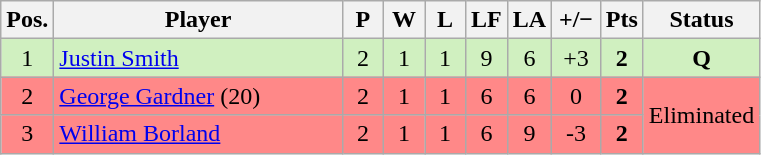<table class="wikitable" style="text-align:center; margin: 1em auto 1em auto, align:left">
<tr>
<th width=20>Pos.</th>
<th width=185>Player</th>
<th width=20>P</th>
<th width=20>W</th>
<th width=20>L</th>
<th width=20>LF</th>
<th width=20>LA</th>
<th width=25>+/−</th>
<th width=20>Pts</th>
<th width=70>Status</th>
</tr>
<tr style="background:#D0F0C0;">
<td>1</td>
<td align=left> <a href='#'>Justin Smith</a></td>
<td>2</td>
<td>1</td>
<td>1</td>
<td>9</td>
<td>6</td>
<td>+3</td>
<td><strong>2</strong></td>
<td rowspan=1><strong>Q</strong></td>
</tr>
<tr style="background:#FF8888;">
<td>2</td>
<td align=left> <a href='#'>George Gardner</a> (20)</td>
<td>2</td>
<td>1</td>
<td>1</td>
<td>6</td>
<td>6</td>
<td>0</td>
<td><strong>2</strong></td>
<td rowspan=2>Eliminated</td>
</tr>
<tr style="background:#FF8888;">
<td>3</td>
<td align=left> <a href='#'>William Borland</a></td>
<td>2</td>
<td>1</td>
<td>1</td>
<td>6</td>
<td>9</td>
<td>-3</td>
<td><strong>2</strong></td>
</tr>
</table>
